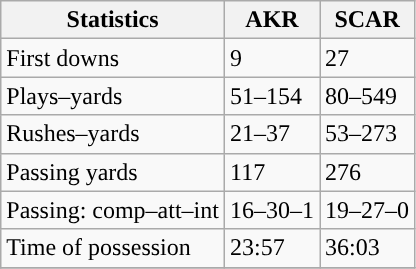<table class="wikitable" style="float: left;">
<tr>
<th>Statistics</th>
<th>AKR</th>
<th>SCAR</th>
</tr>
<tr>
<td>First downs</td>
<td>9</td>
<td>27</td>
</tr>
<tr>
<td>Plays–yards</td>
<td>51–154</td>
<td>80–549</td>
</tr>
<tr>
<td>Rushes–yards</td>
<td>21–37</td>
<td>53–273</td>
</tr>
<tr>
<td>Passing yards</td>
<td>117</td>
<td>276</td>
</tr>
<tr>
<td>Passing: comp–att–int</td>
<td>16–30–1</td>
<td>19–27–0</td>
</tr>
<tr>
<td>Time of possession</td>
<td>23:57</td>
<td>36:03</td>
</tr>
<tr>
</tr>
</table>
